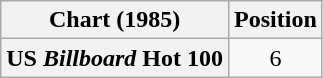<table class="wikitable plainrowheaders" style="text-align:center">
<tr>
<th scope="col">Chart (1985)</th>
<th scope="col">Position</th>
</tr>
<tr>
<th scope="row">US <em>Billboard</em> Hot 100</th>
<td>6</td>
</tr>
</table>
